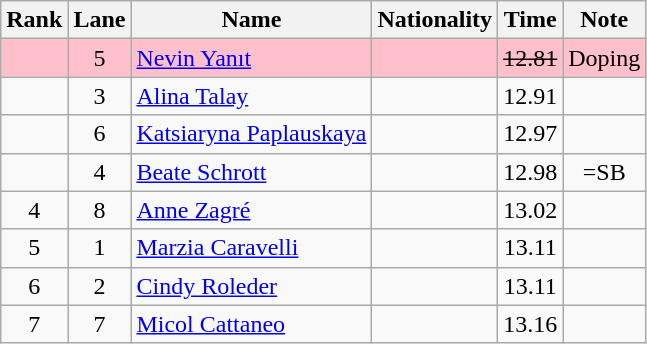<table class="wikitable sortable" style="text-align:center">
<tr>
<th>Rank</th>
<th>Lane</th>
<th>Name</th>
<th>Nationality</th>
<th>Time</th>
<th>Note</th>
</tr>
<tr bgcolor=pink>
<td></td>
<td>5</td>
<td align="left"><a href='#'>Nevin Yanıt</a></td>
<td align=left></td>
<td><s>12.81 </s></td>
<td>Doping</td>
</tr>
<tr>
<td></td>
<td>3</td>
<td align="left"><a href='#'>Alina Talay</a></td>
<td align=left></td>
<td>12.91</td>
<td></td>
</tr>
<tr>
<td></td>
<td>6</td>
<td align="left"><a href='#'>Katsiaryna Paplauskaya</a></td>
<td align=left></td>
<td>12.97</td>
<td></td>
</tr>
<tr>
<td></td>
<td>4</td>
<td align="left"><a href='#'>Beate Schrott</a></td>
<td align=left></td>
<td>12.98</td>
<td>=SB</td>
</tr>
<tr>
<td>4</td>
<td>8</td>
<td align="left"><a href='#'>Anne Zagré</a></td>
<td align=left></td>
<td>13.02</td>
<td></td>
</tr>
<tr>
<td>5</td>
<td>1</td>
<td align="left"><a href='#'>Marzia Caravelli</a></td>
<td align=left></td>
<td>13.11</td>
<td></td>
</tr>
<tr>
<td>6</td>
<td>2</td>
<td align="left"><a href='#'>Cindy Roleder</a></td>
<td align=left></td>
<td>13.11</td>
<td></td>
</tr>
<tr>
<td>7</td>
<td>7</td>
<td align="left"><a href='#'>Micol Cattaneo</a></td>
<td align=left></td>
<td>13.16</td>
<td></td>
</tr>
</table>
